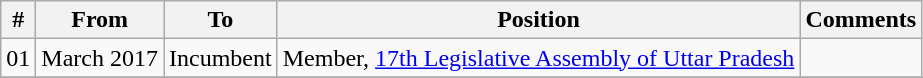<table class="wikitable sortable">
<tr>
<th>#</th>
<th>From</th>
<th>To</th>
<th>Position</th>
<th>Comments</th>
</tr>
<tr>
<td>01</td>
<td>March 2017</td>
<td>Incumbent</td>
<td>Member, <a href='#'>17th Legislative Assembly of Uttar Pradesh</a></td>
<td></td>
</tr>
<tr>
</tr>
</table>
